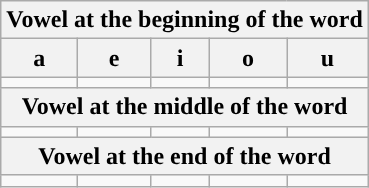<table class="wikitable" style="text-align:center;">
<tr>
<th colspan=5>Vowel at the beginning of the word</th>
</tr>
<tr>
<th>a</th>
<th>e</th>
<th>i</th>
<th>o</th>
<th>u</th>
</tr>
<tr dir="rtl">
<td><span></span></td>
<td><span></span></td>
<td><span></span></td>
<td><span></span></td>
<td><span></span></td>
</tr>
<tr>
<th colspan=5>Vowel at the middle of the word</th>
</tr>
<tr dir="rtl">
<td><span></span></td>
<td><span></span></td>
<td><span></span></td>
<td><span></span></td>
<td><span></span></td>
</tr>
<tr>
<th colspan=5>Vowel at the end of the word</th>
</tr>
<tr dir="rtl">
<td><span></span></td>
<td><span></span></td>
<td><span></span></td>
<td><span></span></td>
<td><span></span></td>
</tr>
</table>
